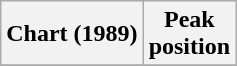<table class="wikitable sortable plainrowheaders" style="text-align:center">
<tr>
<th>Chart (1989)</th>
<th>Peak<br>position</th>
</tr>
<tr>
</tr>
</table>
